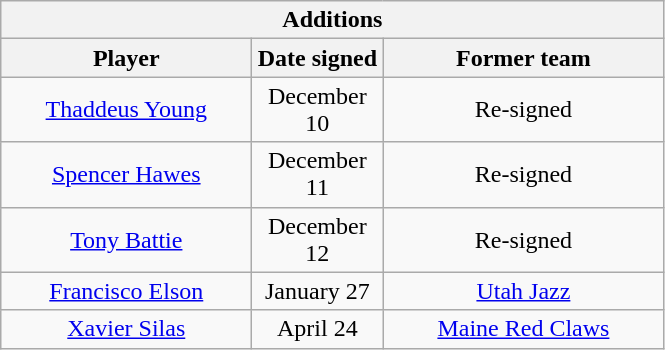<table class="wikitable" style="text-align:center">
<tr>
<th colspan=3>Additions</th>
</tr>
<tr>
<th style="width:160px">Player</th>
<th style="width:80px">Date signed</th>
<th style="width:180px">Former team</th>
</tr>
<tr>
<td><a href='#'>Thaddeus Young</a></td>
<td>December 10</td>
<td>Re-signed</td>
</tr>
<tr>
<td><a href='#'>Spencer Hawes</a></td>
<td>December 11</td>
<td>Re-signed</td>
</tr>
<tr>
<td><a href='#'>Tony Battie</a></td>
<td>December 12</td>
<td>Re-signed</td>
</tr>
<tr>
<td><a href='#'>Francisco Elson</a></td>
<td>January 27</td>
<td><a href='#'>Utah Jazz</a></td>
</tr>
<tr>
<td><a href='#'>Xavier Silas</a></td>
<td>April 24</td>
<td><a href='#'>Maine Red Claws</a><br></td>
</tr>
</table>
